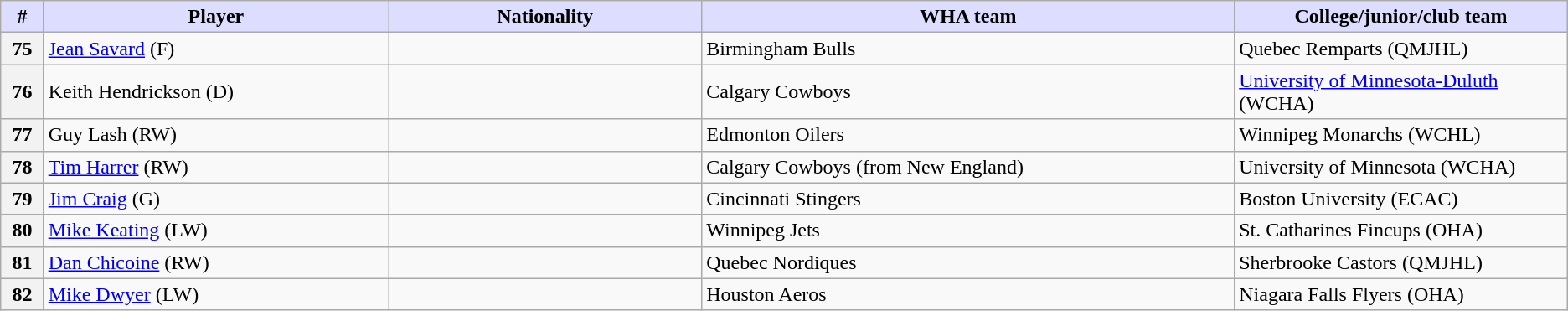<table class="wikitable">
<tr>
<th style="background:#ddf; width:2.75%;">#</th>
<th style="background:#ddf; width:22.0%;">Player</th>
<th style="background:#ddf; width:20.0%;">Nationality</th>
<th style="background:#ddf; width:34.0%;">WHA team</th>
<th style="background:#ddf; width:100.0%;">College/junior/club team</th>
</tr>
<tr>
<th>75</th>
<td><a href='#'>Jean Savard</a> (F)</td>
<td></td>
<td>Birmingham Bulls</td>
<td>Quebec Remparts (QMJHL)</td>
</tr>
<tr>
<th>76</th>
<td>Keith Hendrickson (D)</td>
<td></td>
<td>Calgary Cowboys</td>
<td><a href='#'>University of Minnesota-Duluth</a> (WCHA)</td>
</tr>
<tr>
<th>77</th>
<td>Guy Lash (RW)</td>
<td></td>
<td>Edmonton Oilers</td>
<td>Winnipeg Monarchs (WCHL)</td>
</tr>
<tr>
<th>78</th>
<td><a href='#'>Tim Harrer</a> (RW)</td>
<td></td>
<td>Calgary Cowboys (from New England)</td>
<td>University of Minnesota (WCHA)</td>
</tr>
<tr>
<th>79</th>
<td><a href='#'>Jim Craig</a> (G)</td>
<td></td>
<td>Cincinnati Stingers</td>
<td>Boston University (ECAC)</td>
</tr>
<tr>
<th>80</th>
<td><a href='#'>Mike Keating</a> (LW)</td>
<td></td>
<td>Winnipeg Jets</td>
<td>St. Catharines Fincups (OHA)</td>
</tr>
<tr>
<th>81</th>
<td><a href='#'>Dan Chicoine</a> (RW)</td>
<td></td>
<td>Quebec Nordiques</td>
<td>Sherbrooke Castors (QMJHL)</td>
</tr>
<tr>
<th>82</th>
<td><a href='#'>Mike Dwyer</a> (LW)</td>
<td></td>
<td>Houston Aeros</td>
<td>Niagara Falls Flyers (OHA)</td>
</tr>
</table>
